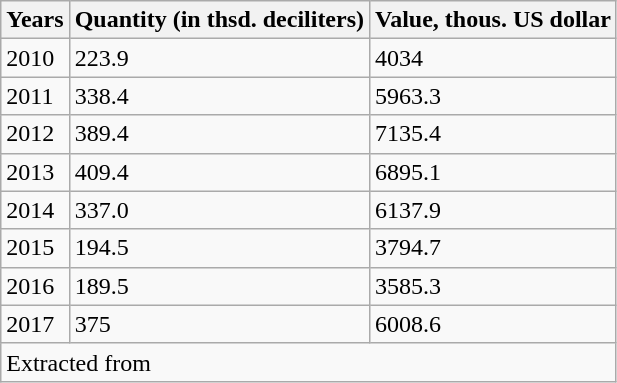<table class="wikitable">
<tr>
<th><strong>Years</strong></th>
<th>Quantity (<strong>in thsd. deciliters</strong>)</th>
<th>Value, thous. US dollar</th>
</tr>
<tr>
<td>2010</td>
<td>223.9</td>
<td>4034</td>
</tr>
<tr>
<td>2011</td>
<td>338.4</td>
<td>5963.3</td>
</tr>
<tr>
<td>2012</td>
<td>389.4</td>
<td>7135.4</td>
</tr>
<tr>
<td>2013</td>
<td>409.4</td>
<td>6895.1</td>
</tr>
<tr>
<td>2014</td>
<td>337.0</td>
<td>6137.9</td>
</tr>
<tr>
<td>2015</td>
<td>194.5</td>
<td>3794.7</td>
</tr>
<tr>
<td>2016</td>
<td>189.5</td>
<td>3585.3</td>
</tr>
<tr>
<td>2017</td>
<td>375</td>
<td>6008.6</td>
</tr>
<tr>
<td colspan="3">Extracted from </td>
</tr>
</table>
